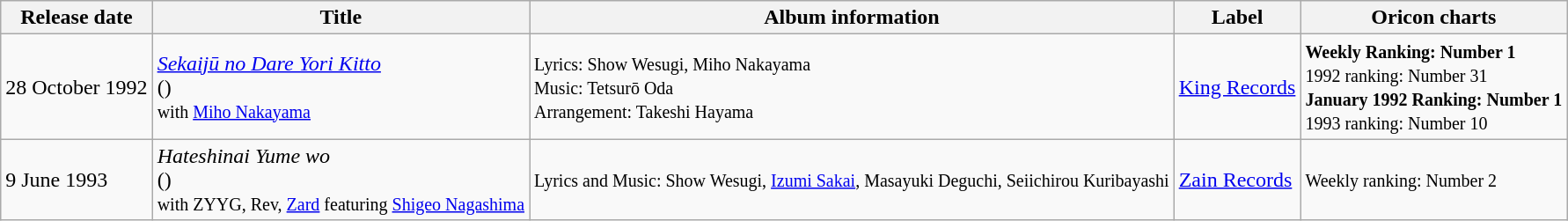<table class="wikitable">
<tr>
<th>Release date</th>
<th>Title</th>
<th>Album information</th>
<th>Label</th>
<th>Oricon charts</th>
</tr>
<tr>
<td>28 October 1992</td>
<td><em><a href='#'>Sekaijū no Dare Yori Kitto</a></em><br>(<small></small>)<br> <small>with <a href='#'>Miho Nakayama</a></small></td>
<td><small>Lyrics: Show Wesugi, Miho Nakayama<br>Music: Tetsurō Oda <br>Arrangement: Takeshi Hayama</small></td>
<td><a href='#'>King Records</a></td>
<td><small><strong>Weekly Ranking: Number 1</strong><br>1992 ranking: Number 31<br><strong>January 1992 Ranking: Number 1</strong><br>1993 ranking: Number 10</small></td>
</tr>
<tr>
<td>9 June 1993</td>
<td><em>Hateshinai Yume wo</em><br>(<small></small>)<br><small>with ZYYG, Rev, <a href='#'>Zard</a> featuring <a href='#'>Shigeo Nagashima</a></small></td>
<td><small>Lyrics and Music: Show Wesugi, <a href='#'>Izumi Sakai</a>, Masayuki Deguchi, Seiichirou Kuribayashi</small></td>
<td><a href='#'>Zain Records</a></td>
<td><small>Weekly ranking: Number 2</small></td>
</tr>
</table>
